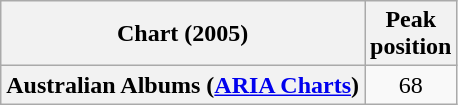<table class="wikitable sortable plainrowheaders" style="text-align:center">
<tr>
<th scope="col">Chart (2005)</th>
<th scope="col">Peak<br>position</th>
</tr>
<tr>
<th scope="row">Australian Albums (<a href='#'>ARIA Charts</a>)</th>
<td>68</td>
</tr>
</table>
